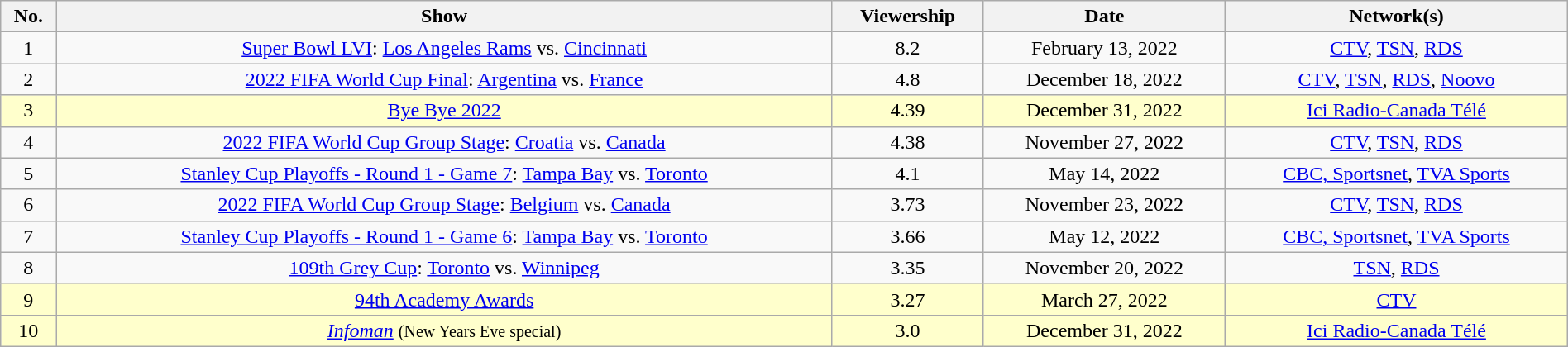<table class="wikitable sortable" style="width:100%; text-align:center;">
<tr>
<th><abbr>No.</abbr></th>
<th>Show</th>
<th>Viewership<br></th>
<th>Date</th>
<th>Network(s)</th>
</tr>
<tr>
<td>1</td>
<td><a href='#'>Super Bowl LVI</a>: <a href='#'>Los Angeles Rams</a> vs. <a href='#'>Cincinnati</a></td>
<td>8.2</td>
<td>February 13, 2022</td>
<td><a href='#'>CTV</a>, <a href='#'>TSN</a>, <a href='#'>RDS</a></td>
</tr>
<tr>
<td>2</td>
<td><a href='#'>2022 FIFA World Cup Final</a>: <a href='#'>Argentina</a> vs. <a href='#'>France</a></td>
<td>4.8</td>
<td>December 18, 2022</td>
<td><a href='#'>CTV</a>, <a href='#'>TSN</a>, <a href='#'>RDS</a>, <a href='#'>Noovo</a></td>
</tr>
<tr style="background:#ffc;">
<td>3</td>
<td><a href='#'>Bye Bye 2022</a></td>
<td>4.39</td>
<td>December 31, 2022</td>
<td><a href='#'>Ici Radio-Canada Télé</a></td>
</tr>
<tr>
<td>4</td>
<td><a href='#'>2022 FIFA World Cup Group Stage</a>: <a href='#'>Croatia</a> vs. <a href='#'>Canada</a></td>
<td>4.38</td>
<td>November 27, 2022</td>
<td><a href='#'>CTV</a>, <a href='#'>TSN</a>, <a href='#'>RDS</a></td>
</tr>
<tr>
<td>5</td>
<td><a href='#'>Stanley Cup Playoffs - Round 1 - Game 7</a>: <a href='#'>Tampa Bay</a> vs. <a href='#'>Toronto</a></td>
<td>4.1</td>
<td>May 14, 2022</td>
<td><a href='#'>CBC, Sportsnet</a>, <a href='#'>TVA Sports</a></td>
</tr>
<tr>
<td>6</td>
<td><a href='#'>2022 FIFA World Cup Group Stage</a>: <a href='#'>Belgium</a> vs. <a href='#'>Canada</a></td>
<td>3.73</td>
<td>November 23, 2022</td>
<td><a href='#'>CTV</a>, <a href='#'>TSN</a>, <a href='#'>RDS</a></td>
</tr>
<tr>
<td>7</td>
<td><a href='#'>Stanley Cup Playoffs - Round 1 - Game 6</a>: <a href='#'>Tampa Bay</a> vs. <a href='#'>Toronto</a></td>
<td>3.66</td>
<td>May 12, 2022</td>
<td><a href='#'>CBC, Sportsnet</a>, <a href='#'>TVA Sports</a></td>
</tr>
<tr>
<td>8</td>
<td><a href='#'>109th Grey Cup</a>: <a href='#'>Toronto</a> vs. <a href='#'>Winnipeg</a></td>
<td>3.35</td>
<td>November 20, 2022</td>
<td><a href='#'>TSN</a>, <a href='#'>RDS</a></td>
</tr>
<tr style="background:#ffc;">
<td>9</td>
<td><a href='#'>94th Academy Awards</a></td>
<td>3.27</td>
<td>March 27, 2022</td>
<td><a href='#'>CTV</a></td>
</tr>
<tr style="background:#ffc;">
<td>10</td>
<td><em><a href='#'>Infoman</a></em> <small>(New Years Eve special)</small></td>
<td>3.0</td>
<td>December 31, 2022</td>
<td><a href='#'>Ici Radio-Canada Télé</a></td>
</tr>
</table>
